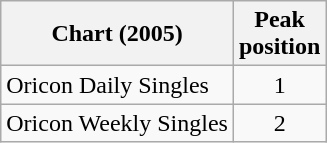<table class="wikitable">
<tr>
<th align="left">Chart (2005)</th>
<th align="center">Peak<br>position</th>
</tr>
<tr>
<td align="left">Oricon Daily Singles</td>
<td align="center">1</td>
</tr>
<tr>
<td align="left">Oricon Weekly Singles</td>
<td align="center">2</td>
</tr>
</table>
